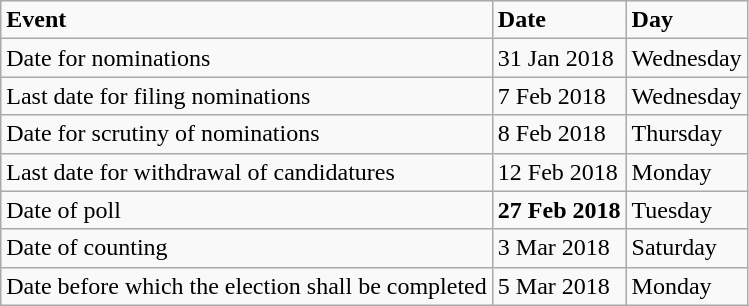<table class="wikitable">
<tr>
<td><strong>Event</strong></td>
<td><strong>Date</strong></td>
<td><strong>Day</strong></td>
</tr>
<tr>
<td>Date for nominations</td>
<td>31 Jan 2018</td>
<td>Wednesday</td>
</tr>
<tr>
<td>Last date for filing nominations</td>
<td>7 Feb 2018</td>
<td>Wednesday</td>
</tr>
<tr>
<td>Date for scrutiny of nominations</td>
<td>8 Feb 2018</td>
<td>Thursday</td>
</tr>
<tr>
<td>Last date for withdrawal of candidatures</td>
<td>12 Feb 2018</td>
<td>Monday</td>
</tr>
<tr>
<td>Date of poll</td>
<td><strong>27 Feb 2018</strong></td>
<td>Tuesday</td>
</tr>
<tr>
<td>Date of counting</td>
<td>3 Mar 2018</td>
<td>Saturday</td>
</tr>
<tr>
<td>Date before which the election shall be completed</td>
<td>5 Mar 2018</td>
<td>Monday</td>
</tr>
</table>
